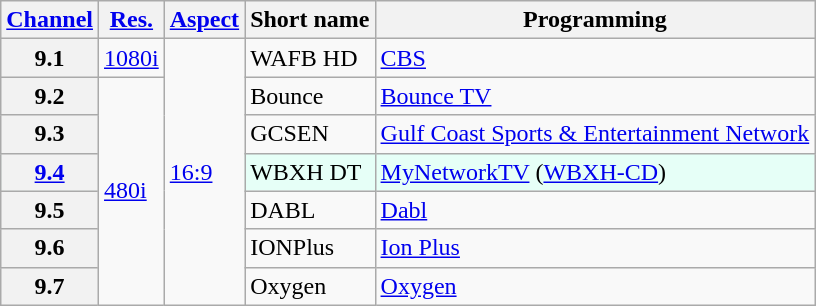<table class="wikitable">
<tr>
<th scope = "col"><a href='#'>Channel</a></th>
<th scope = "col"><a href='#'>Res.</a></th>
<th scope = "col"><a href='#'>Aspect</a></th>
<th scope = "col">Short name</th>
<th scope = "col">Programming</th>
</tr>
<tr>
<th scope = "row">9.1</th>
<td><a href='#'>1080i</a></td>
<td rowspan=7><a href='#'>16:9</a></td>
<td>WAFB HD</td>
<td><a href='#'>CBS</a></td>
</tr>
<tr>
<th scope = "row">9.2</th>
<td rowspan=6><a href='#'>480i</a></td>
<td>Bounce</td>
<td><a href='#'>Bounce TV</a></td>
</tr>
<tr>
<th scope = "row">9.3</th>
<td>GCSEN</td>
<td><a href='#'>Gulf Coast Sports & Entertainment Network</a></td>
</tr>
<tr style="background-color: #E6FFF7;">
<th scope = "row"><a href='#'>9.4</a></th>
<td>WBXH DT</td>
<td><a href='#'>MyNetworkTV</a> (<a href='#'>WBXH-CD</a>)</td>
</tr>
<tr>
<th scope = "row">9.5</th>
<td>DABL</td>
<td><a href='#'>Dabl</a></td>
</tr>
<tr>
<th scope = "row">9.6</th>
<td>IONPlus</td>
<td><a href='#'>Ion Plus</a></td>
</tr>
<tr>
<th scope = "row">9.7</th>
<td>Oxygen</td>
<td><a href='#'>Oxygen</a></td>
</tr>
</table>
